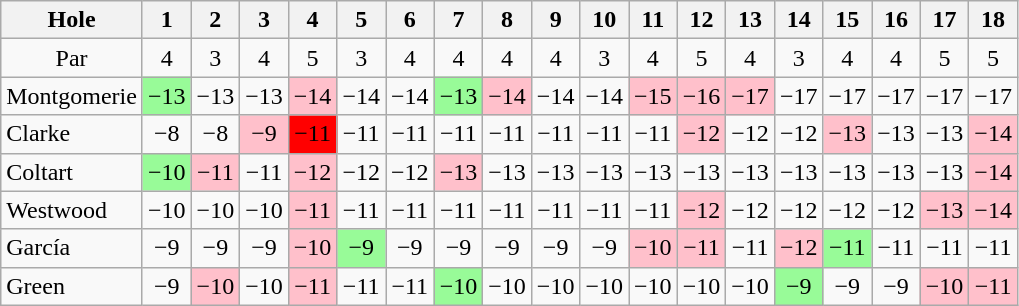<table class="wikitable" style="text-align:center">
<tr>
<th>Hole</th>
<th>1</th>
<th>2</th>
<th>3</th>
<th>4</th>
<th>5</th>
<th>6</th>
<th>7</th>
<th>8</th>
<th>9</th>
<th>10</th>
<th>11</th>
<th>12</th>
<th>13</th>
<th>14</th>
<th>15</th>
<th>16</th>
<th>17</th>
<th>18</th>
</tr>
<tr>
<td>Par</td>
<td>4</td>
<td>3</td>
<td>4</td>
<td>5</td>
<td>3</td>
<td>4</td>
<td>4</td>
<td>4</td>
<td>4</td>
<td>3</td>
<td>4</td>
<td>5</td>
<td>4</td>
<td>3</td>
<td>4</td>
<td>4</td>
<td>5</td>
<td>5</td>
</tr>
<tr>
<td align=left> Montgomerie</td>
<td style="background: PaleGreen;">−13</td>
<td>−13</td>
<td>−13</td>
<td style="background: Pink;">−14</td>
<td>−14</td>
<td>−14</td>
<td style="background: PaleGreen;">−13</td>
<td style="background: Pink;">−14</td>
<td>−14</td>
<td>−14</td>
<td style="background: Pink;">−15</td>
<td style="background: Pink;">−16</td>
<td style="background: Pink;">−17</td>
<td>−17</td>
<td>−17</td>
<td>−17</td>
<td>−17</td>
<td>−17</td>
</tr>
<tr>
<td align=left> Clarke</td>
<td>−8</td>
<td>−8</td>
<td style="background: Pink;">−9</td>
<td style="background: Red;">−11</td>
<td>−11</td>
<td>−11</td>
<td>−11</td>
<td>−11</td>
<td>−11</td>
<td>−11</td>
<td>−11</td>
<td style="background: Pink;">−12</td>
<td>−12</td>
<td>−12</td>
<td style="background: Pink;">−13</td>
<td>−13</td>
<td>−13</td>
<td style="background: Pink;">−14</td>
</tr>
<tr>
<td align=left> Coltart</td>
<td style="background: PaleGreen;">−10</td>
<td style="background: Pink;">−11</td>
<td>−11</td>
<td style="background: Pink;">−12</td>
<td>−12</td>
<td>−12</td>
<td style="background: Pink;">−13</td>
<td>−13</td>
<td>−13</td>
<td>−13</td>
<td>−13</td>
<td>−13</td>
<td>−13</td>
<td>−13</td>
<td>−13</td>
<td>−13</td>
<td>−13</td>
<td style="background: Pink;">−14</td>
</tr>
<tr>
<td align=left> Westwood</td>
<td>−10</td>
<td>−10</td>
<td>−10</td>
<td style="background: Pink;">−11</td>
<td>−11</td>
<td>−11</td>
<td>−11</td>
<td>−11</td>
<td>−11</td>
<td>−11</td>
<td>−11</td>
<td style="background: Pink;">−12</td>
<td>−12</td>
<td>−12</td>
<td>−12</td>
<td>−12</td>
<td style="background: Pink;">−13</td>
<td style="background: Pink;">−14</td>
</tr>
<tr>
<td align=left> García</td>
<td>−9</td>
<td>−9</td>
<td>−9</td>
<td style="background: Pink;">−10</td>
<td style="background: PaleGreen;">−9</td>
<td>−9</td>
<td>−9</td>
<td>−9</td>
<td>−9</td>
<td>−9</td>
<td style="background: Pink;">−10</td>
<td style="background: Pink;">−11</td>
<td>−11</td>
<td style="background: Pink;">−12</td>
<td style="background: PaleGreen;">−11</td>
<td>−11</td>
<td>−11</td>
<td>−11</td>
</tr>
<tr>
<td align=left> Green</td>
<td>−9</td>
<td style="background: Pink;">−10</td>
<td>−10</td>
<td style="background: Pink;">−11</td>
<td>−11</td>
<td>−11</td>
<td style="background: PaleGreen;">−10</td>
<td>−10</td>
<td>−10</td>
<td>−10</td>
<td>−10</td>
<td>−10</td>
<td>−10</td>
<td style="background: PaleGreen;">−9</td>
<td>−9</td>
<td>−9</td>
<td style="background: Pink;">−10</td>
<td style="background: Pink;">−11</td>
</tr>
</table>
